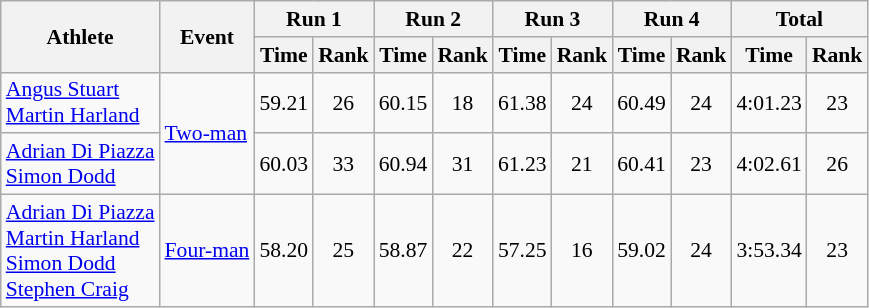<table class="wikitable" style="font-size:90%">
<tr>
<th rowspan="2">Athlete</th>
<th rowspan="2">Event</th>
<th colspan="2">Run 1</th>
<th colspan="2">Run 2</th>
<th colspan="2">Run 3</th>
<th colspan="2">Run 4</th>
<th colspan="2">Total</th>
</tr>
<tr>
<th>Time</th>
<th>Rank</th>
<th>Time</th>
<th>Rank</th>
<th>Time</th>
<th>Rank</th>
<th>Time</th>
<th>Rank</th>
<th>Time</th>
<th>Rank</th>
</tr>
<tr align="center">
<td align="left"><a href='#'>Angus Stuart</a><br><a href='#'>Martin Harland</a></td>
<td align="left" rowspan=2><a href='#'>Two-man</a></td>
<td>59.21</td>
<td>26</td>
<td>60.15</td>
<td>18</td>
<td>61.38</td>
<td>24</td>
<td>60.49</td>
<td>24</td>
<td>4:01.23</td>
<td>23</td>
</tr>
<tr align="center">
<td align="left"><a href='#'>Adrian Di Piazza</a><br><a href='#'>Simon Dodd</a></td>
<td>60.03</td>
<td>33</td>
<td>60.94</td>
<td>31</td>
<td>61.23</td>
<td>21</td>
<td>60.41</td>
<td>23</td>
<td>4:02.61</td>
<td>26</td>
</tr>
<tr align="center">
<td align="left"><a href='#'>Adrian Di Piazza</a> <br> <a href='#'>Martin Harland</a> <br> <a href='#'>Simon Dodd</a> <br> <a href='#'>Stephen Craig</a></td>
<td align="left"><a href='#'>Four-man</a></td>
<td>58.20</td>
<td>25</td>
<td>58.87</td>
<td>22</td>
<td>57.25</td>
<td>16</td>
<td>59.02</td>
<td>24</td>
<td>3:53.34</td>
<td>23</td>
</tr>
</table>
